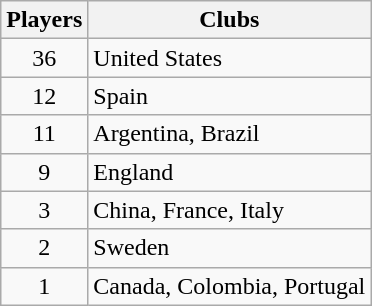<table class="wikitable">
<tr>
<th>Players</th>
<th>Clubs</th>
</tr>
<tr>
<td align="center">36</td>
<td> United States</td>
</tr>
<tr>
<td align="center">12</td>
<td> Spain</td>
</tr>
<tr>
<td align="center">11</td>
<td> Argentina,  Brazil</td>
</tr>
<tr>
<td align="center">9</td>
<td> England</td>
</tr>
<tr>
<td align="center">3</td>
<td> China,  France,  Italy</td>
</tr>
<tr>
<td align="center">2</td>
<td> Sweden</td>
</tr>
<tr>
<td align="center">1</td>
<td> Canada,  Colombia,  Portugal</td>
</tr>
</table>
